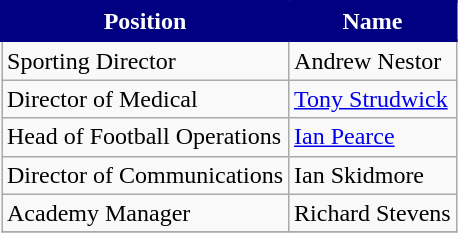<table class=wikitable>
<tr>
<th style="background:#000080; color:#FFFFFF; border:2px solid #000080;" scope="col">Position</th>
<th style="background:#000080; color:#FFFFFF; border:2px solid #000080;" scope="col">Name</th>
</tr>
<tr>
<td>Sporting Director</td>
<td>Andrew Nestor</td>
</tr>
<tr>
<td>Director of Medical</td>
<td><a href='#'>Tony Strudwick</a></td>
</tr>
<tr>
<td>Head of Football Operations</td>
<td><a href='#'>Ian Pearce</a></td>
</tr>
<tr>
<td>Director of Communications</td>
<td>Ian Skidmore</td>
</tr>
<tr>
<td>Academy Manager</td>
<td>Richard Stevens</td>
</tr>
<tr>
</tr>
</table>
